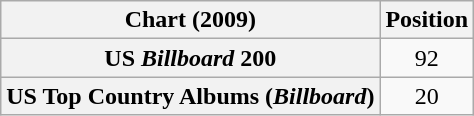<table class="wikitable sortable plainrowheaders" style="text-align:center">
<tr>
<th scope="col">Chart (2009)</th>
<th scope="col">Position</th>
</tr>
<tr>
<th scope="row">US <em>Billboard</em> 200</th>
<td>92</td>
</tr>
<tr>
<th scope="row">US Top Country Albums (<em>Billboard</em>)</th>
<td>20</td>
</tr>
</table>
